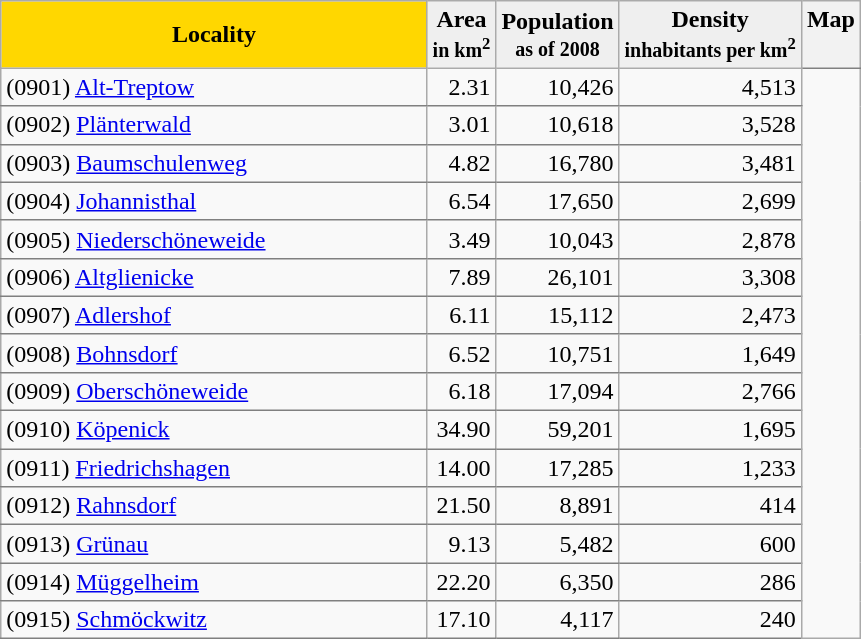<table class="sortable wikitable" style="float:left;">
<tr>
<th style="background:gold;">Locality</th>
<th style="background:#efefef;">Area <br><small>in km<sup>2</sup></small></th>
<th style="background:#efefef;">Population <br><small>as of 2008</small></th>
<th style="background:#efefef;">Density <small><br>inhabitants per km<sup>2</sup></small></th>
<th rowspan"16"  style="border-bottom:1px solid gray; vertical-align:top;" class="unsortable">Map</th>
</tr>
<tr>
<td style="border-bottom:1px solid gray;"> (0901) <a href='#'>Alt-Treptow</a></td>
<td style="border-bottom:1px solid gray; text-align:right;">2.31</td>
<td style="border-bottom:1px solid gray; text-align:right;">10,426</td>
<td style="border-bottom:1px solid gray; text-align:right;">4,513</td>
<td rowspan="15"></td>
</tr>
<tr>
<td style="border-bottom:1px solid gray;"> (0902) <a href='#'>Plänterwald</a></td>
<td style="border-bottom:1px solid gray; text-align:right;">3.01</td>
<td style="border-bottom:1px solid gray; text-align:right;">10,618</td>
<td style="border-bottom:1px solid gray; text-align:right;">3,528</td>
</tr>
<tr>
<td style="border-bottom:1px solid gray;"> (0903) <a href='#'>Baumschulenweg</a></td>
<td style="border-bottom:1px solid gray; text-align:right;">4.82</td>
<td style="border-bottom:1px solid gray; text-align:right;">16,780</td>
<td style="border-bottom:1px solid gray; text-align:right;">3,481</td>
</tr>
<tr>
<td style="border-bottom:1px solid gray;"> (0904) <a href='#'>Johannisthal</a></td>
<td style="border-bottom:1px solid gray; text-align:right;">6.54</td>
<td style="border-bottom:1px solid gray; text-align:right;">17,650</td>
<td style="border-bottom:1px solid gray; text-align:right;">2,699</td>
</tr>
<tr>
<td style="border-bottom:1px solid gray;"> (0905) <a href='#'>Niederschöneweide</a>                          </td>
<td style="border-bottom:1px solid gray; text-align:right;">3.49</td>
<td style="border-bottom:1px solid gray; text-align:right;">10,043</td>
<td style="border-bottom:1px solid gray; text-align:right;">2,878</td>
</tr>
<tr>
<td style="border-bottom:1px solid gray;"> (0906) <a href='#'>Altglienicke</a></td>
<td style="border-bottom:1px solid gray; text-align:right;">7.89</td>
<td style="border-bottom:1px solid gray; text-align:right;">26,101</td>
<td style="border-bottom:1px solid gray; text-align:right;">3,308</td>
</tr>
<tr>
<td style="border-bottom:1px solid gray;"> (0907) <a href='#'>Adlershof</a></td>
<td style="border-bottom:1px solid gray; text-align:right;">6.11</td>
<td style="border-bottom:1px solid gray; text-align:right;">15,112</td>
<td style="border-bottom:1px solid gray; text-align:right;">2,473</td>
</tr>
<tr>
<td style="border-bottom:1px solid gray;"> (0908) <a href='#'>Bohnsdorf</a></td>
<td style="border-bottom:1px solid gray; text-align:right;">6.52</td>
<td style="border-bottom:1px solid gray; text-align:right;">10,751</td>
<td style="border-bottom:1px solid gray; text-align:right;">1,649</td>
</tr>
<tr>
<td style="border-bottom:1px solid gray;"> (0909) <a href='#'>Oberschöneweide</a></td>
<td style="border-bottom:1px solid gray; text-align:right;">6.18</td>
<td style="border-bottom:1px solid gray; text-align:right;">17,094</td>
<td style="border-bottom:1px solid gray; text-align:right;">2,766</td>
</tr>
<tr>
<td style="border-bottom:1px solid gray;"> (0910) <a href='#'>Köpenick</a></td>
<td style="border-bottom:1px solid gray; text-align:right;">34.90</td>
<td style="border-bottom:1px solid gray; text-align:right;">59,201</td>
<td style="border-bottom:1px solid gray; text-align:right;">1,695</td>
</tr>
<tr>
<td style="border-bottom:1px solid gray;"> (0911) <a href='#'>Friedrichshagen</a></td>
<td style="border-bottom:1px solid gray; text-align:right;">14.00</td>
<td style="border-bottom:1px solid gray; text-align:right;">17,285</td>
<td style="border-bottom:1px solid gray; text-align:right;">1,233</td>
</tr>
<tr>
<td style="border-bottom:1px solid gray;"> (0912) <a href='#'>Rahnsdorf</a></td>
<td style="border-bottom:1px solid gray; text-align:right;">21.50</td>
<td style="border-bottom:1px solid gray; text-align:right;">8,891</td>
<td style="border-bottom:1px solid gray; text-align:right;">414</td>
</tr>
<tr>
<td style="border-bottom:1px solid gray;"> (0913) <a href='#'>Grünau</a></td>
<td style="border-bottom:1px solid gray; text-align:right;">9.13</td>
<td style="border-bottom:1px solid gray; text-align:right;">5,482</td>
<td style="border-bottom:1px solid gray; text-align:right;">600</td>
</tr>
<tr>
<td style="border-bottom:1px solid gray;"> (0914) <a href='#'>Müggelheim</a></td>
<td style="border-bottom:1px solid gray; text-align:right;">22.20</td>
<td style="border-bottom:1px solid gray; text-align:right;">6,350</td>
<td style="border-bottom:1px solid gray; text-align:right;">286</td>
</tr>
<tr>
<td style="border-bottom:1px solid gray;"> (0915) <a href='#'>Schmöckwitz</a></td>
<td style="border-bottom:1px solid gray; text-align:right;">17.10</td>
<td style="border-bottom:1px solid gray; text-align:right;">4,117</td>
<td style="border-bottom:1px solid gray; text-align:right;">240</td>
</tr>
</table>
